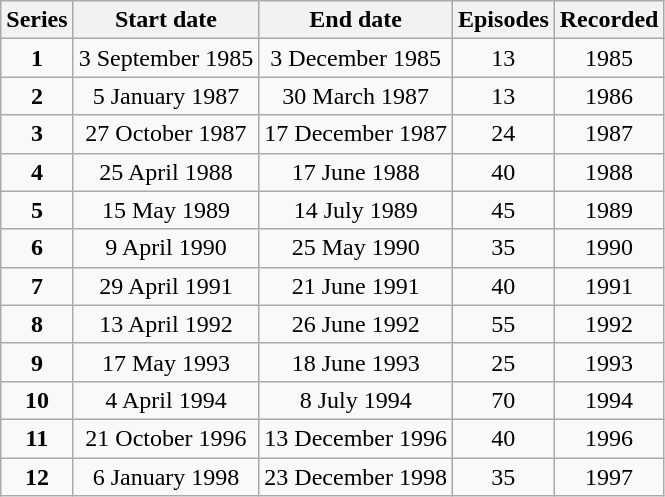<table class="wikitable" style="text-align:center;">
<tr>
<th>Series</th>
<th>Start date</th>
<th>End date</th>
<th>Episodes</th>
<th>Recorded</th>
</tr>
<tr>
<td><strong>1</strong></td>
<td>3 September 1985</td>
<td>3 December 1985</td>
<td>13</td>
<td>1985</td>
</tr>
<tr>
<td><strong>2</strong></td>
<td>5 January 1987</td>
<td>30 March 1987</td>
<td>13</td>
<td>1986</td>
</tr>
<tr>
<td><strong>3</strong></td>
<td>27 October 1987</td>
<td>17 December 1987</td>
<td>24</td>
<td>1987</td>
</tr>
<tr>
<td><strong>4</strong></td>
<td>25 April 1988</td>
<td>17 June 1988</td>
<td>40</td>
<td>1988</td>
</tr>
<tr>
<td><strong>5</strong></td>
<td>15 May 1989</td>
<td>14 July 1989</td>
<td>45</td>
<td>1989</td>
</tr>
<tr>
<td><strong>6</strong></td>
<td>9 April 1990</td>
<td>25 May 1990</td>
<td>35</td>
<td>1990</td>
</tr>
<tr>
<td><strong>7</strong></td>
<td>29 April 1991</td>
<td>21 June 1991</td>
<td>40</td>
<td>1991</td>
</tr>
<tr>
<td><strong>8</strong></td>
<td>13 April 1992</td>
<td>26 June 1992</td>
<td>55</td>
<td>1992</td>
</tr>
<tr>
<td><strong>9</strong></td>
<td>17 May 1993</td>
<td>18 June 1993</td>
<td>25</td>
<td>1993</td>
</tr>
<tr>
<td><strong>10</strong></td>
<td>4 April 1994</td>
<td>8 July 1994</td>
<td>70</td>
<td>1994</td>
</tr>
<tr>
<td><strong>11</strong></td>
<td>21 October 1996</td>
<td>13 December 1996</td>
<td>40</td>
<td>1996</td>
</tr>
<tr>
<td><strong>12</strong></td>
<td>6 January 1998</td>
<td>23 December 1998</td>
<td>35</td>
<td>1997</td>
</tr>
</table>
